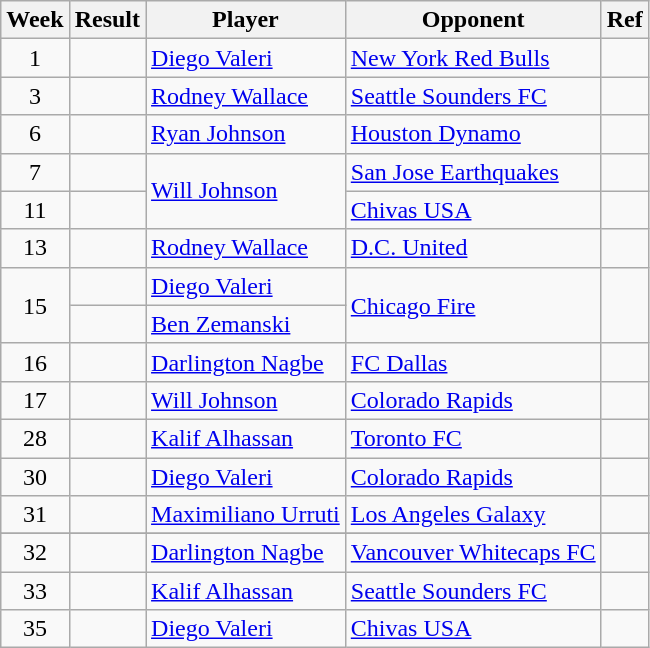<table class=wikitable>
<tr>
<th>Week</th>
<th>Result</th>
<th>Player</th>
<th>Opponent</th>
<th>Ref</th>
</tr>
<tr>
<td align=center>1</td>
<td></td>
<td> <a href='#'>Diego Valeri</a></td>
<td><a href='#'>New York Red Bulls</a></td>
<td></td>
</tr>
<tr>
<td align=center>3</td>
<td></td>
<td> <a href='#'>Rodney Wallace</a></td>
<td><a href='#'>Seattle Sounders FC</a></td>
<td></td>
</tr>
<tr>
<td align=center>6</td>
<td></td>
<td> <a href='#'>Ryan Johnson</a></td>
<td><a href='#'>Houston Dynamo</a></td>
<td></td>
</tr>
<tr>
<td align=center>7</td>
<td></td>
<td rowspan=2> <a href='#'>Will Johnson</a></td>
<td><a href='#'>San Jose Earthquakes</a></td>
<td></td>
</tr>
<tr>
<td align=center>11</td>
<td></td>
<td><a href='#'>Chivas USA</a></td>
<td></td>
</tr>
<tr>
<td align=center>13</td>
<td></td>
<td> <a href='#'>Rodney Wallace</a></td>
<td><a href='#'>D.C. United</a></td>
<td></td>
</tr>
<tr>
<td rowspan=2 align=center>15</td>
<td></td>
<td> <a href='#'>Diego Valeri</a></td>
<td rowspan=2><a href='#'>Chicago Fire</a></td>
<td rowspan=2></td>
</tr>
<tr>
<td></td>
<td> <a href='#'>Ben Zemanski</a></td>
</tr>
<tr>
<td align=center>16</td>
<td></td>
<td> <a href='#'>Darlington Nagbe</a></td>
<td><a href='#'>FC Dallas</a></td>
<td></td>
</tr>
<tr>
<td align=center>17</td>
<td></td>
<td> <a href='#'>Will Johnson</a></td>
<td><a href='#'>Colorado Rapids</a></td>
<td></td>
</tr>
<tr>
<td align=center>28</td>
<td></td>
<td> <a href='#'>Kalif Alhassan</a></td>
<td><a href='#'>Toronto FC</a></td>
<td></td>
</tr>
<tr>
<td align=center>30</td>
<td></td>
<td> <a href='#'>Diego Valeri</a></td>
<td><a href='#'>Colorado Rapids</a></td>
<td></td>
</tr>
<tr>
<td align=center>31</td>
<td></td>
<td> <a href='#'>Maximiliano Urruti</a></td>
<td><a href='#'>Los Angeles Galaxy</a></td>
<td></td>
</tr>
<tr>
</tr>
<tr>
<td align=center>32</td>
<td></td>
<td> <a href='#'>Darlington Nagbe</a></td>
<td><a href='#'>Vancouver Whitecaps FC</a></td>
<td></td>
</tr>
<tr>
<td align=center>33</td>
<td></td>
<td> <a href='#'>Kalif Alhassan</a></td>
<td><a href='#'>Seattle Sounders FC</a></td>
<td></td>
</tr>
<tr>
<td align=center>35</td>
<td></td>
<td> <a href='#'>Diego Valeri</a></td>
<td><a href='#'>Chivas USA</a></td>
<td></td>
</tr>
</table>
